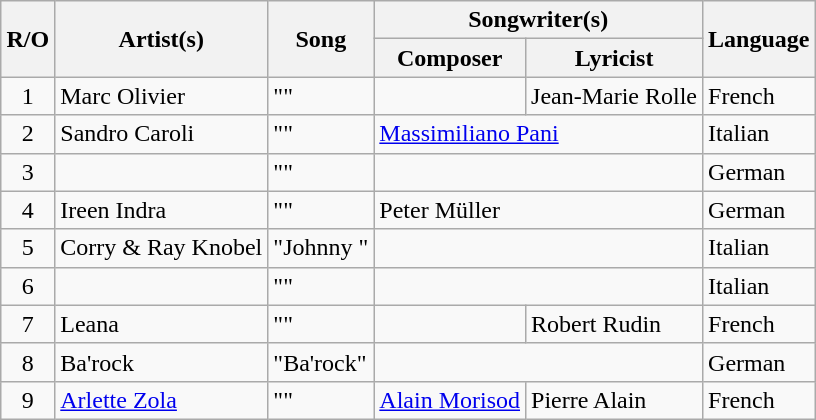<table class="sortable wikitable" style="margin: 1em auto 1em auto; text-align:left">
<tr>
<th rowspan="2">R/O</th>
<th rowspan="2">Artist(s)</th>
<th rowspan="2">Song</th>
<th colspan="2">Songwriter(s)</th>
<th rowspan="2">Language</th>
</tr>
<tr>
<th>Composer</th>
<th>Lyricist</th>
</tr>
<tr>
<td align="center">1</td>
<td>Marc Olivier</td>
<td>""</td>
<td></td>
<td>Jean-Marie Rolle</td>
<td>French</td>
</tr>
<tr>
<td align="center">2</td>
<td>Sandro Caroli</td>
<td>""</td>
<td colspan="2"><a href='#'>Massimiliano Pani</a></td>
<td>Italian</td>
</tr>
<tr>
<td align="center">3</td>
<td></td>
<td>""</td>
<td colspan="2"></td>
<td>German</td>
</tr>
<tr>
<td align="center">4</td>
<td>Ireen Indra</td>
<td>""</td>
<td colspan="2">Peter Müller</td>
<td>German</td>
</tr>
<tr>
<td align="center">5</td>
<td>Corry & Ray Knobel</td>
<td>"Johnny "</td>
<td colspan="2"></td>
<td>Italian</td>
</tr>
<tr>
<td align="center">6</td>
<td></td>
<td>""</td>
<td colspan="2"></td>
<td>Italian</td>
</tr>
<tr>
<td align="center">7</td>
<td>Leana</td>
<td>""</td>
<td></td>
<td>Robert Rudin</td>
<td>French</td>
</tr>
<tr>
<td align="center">8</td>
<td>Ba'rock</td>
<td>"Ba'rock"</td>
<td colspan="2"></td>
<td>German</td>
</tr>
<tr>
<td align="center">9</td>
<td><a href='#'>Arlette Zola</a></td>
<td>""</td>
<td><a href='#'>Alain Morisod</a></td>
<td>Pierre Alain</td>
<td>French</td>
</tr>
</table>
